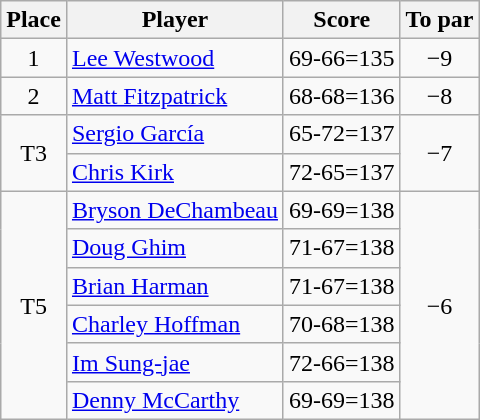<table class="wikitable">
<tr>
<th>Place</th>
<th>Player</th>
<th>Score</th>
<th>To par</th>
</tr>
<tr>
<td align=center>1</td>
<td> <a href='#'>Lee Westwood</a></td>
<td>69-66=135</td>
<td align=center>−9</td>
</tr>
<tr>
<td align=center>2</td>
<td> <a href='#'>Matt Fitzpatrick</a></td>
<td>68-68=136</td>
<td align=center>−8</td>
</tr>
<tr>
<td rowspan=2 align=center>T3</td>
<td> <a href='#'>Sergio García</a></td>
<td>65-72=137</td>
<td rowspan=2 align=center>−7</td>
</tr>
<tr>
<td> <a href='#'>Chris Kirk</a></td>
<td>72-65=137</td>
</tr>
<tr>
<td rowspan=6 align=center>T5</td>
<td> <a href='#'>Bryson DeChambeau</a></td>
<td>69-69=138</td>
<td rowspan=6 align=center>−6</td>
</tr>
<tr>
<td> <a href='#'>Doug Ghim</a></td>
<td>71-67=138</td>
</tr>
<tr>
<td> <a href='#'>Brian Harman</a></td>
<td>71-67=138</td>
</tr>
<tr>
<td> <a href='#'>Charley Hoffman</a></td>
<td>70-68=138</td>
</tr>
<tr>
<td> <a href='#'>Im Sung-jae</a></td>
<td>72-66=138</td>
</tr>
<tr>
<td> <a href='#'>Denny McCarthy</a></td>
<td>69-69=138</td>
</tr>
</table>
